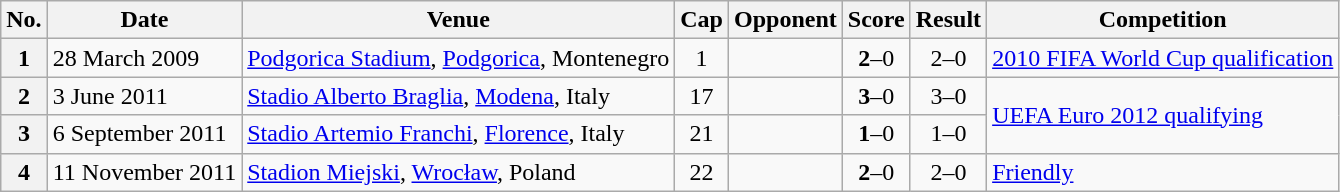<table class="wikitable sortable plainrowheaders">
<tr>
<th scope=col>No.</th>
<th scope=col data-sort-type=date>Date</th>
<th scope=col>Venue</th>
<th scope=col>Cap</th>
<th scope=col>Opponent</th>
<th scope=col>Score</th>
<th scope=col>Result</th>
<th scope=col>Competition</th>
</tr>
<tr>
<th scope=row>1</th>
<td>28 March 2009</td>
<td><a href='#'>Podgorica Stadium</a>, <a href='#'>Podgorica</a>, Montenegro</td>
<td align=center>1</td>
<td></td>
<td align=center><strong>2</strong>–0</td>
<td align=center>2–0</td>
<td><a href='#'>2010 FIFA World Cup qualification</a></td>
</tr>
<tr>
<th scope=row>2</th>
<td>3 June 2011</td>
<td><a href='#'>Stadio Alberto Braglia</a>, <a href='#'>Modena</a>, Italy</td>
<td align=center>17</td>
<td></td>
<td align=center><strong>3</strong>–0</td>
<td align=center>3–0</td>
<td rowspan=2><a href='#'>UEFA Euro 2012 qualifying</a></td>
</tr>
<tr>
<th scope=row>3</th>
<td>6 September 2011</td>
<td><a href='#'>Stadio Artemio Franchi</a>, <a href='#'>Florence</a>, Italy</td>
<td align=center>21</td>
<td></td>
<td align=center><strong>1</strong>–0</td>
<td align=center>1–0</td>
</tr>
<tr>
<th scope=row>4</th>
<td>11 November 2011</td>
<td><a href='#'>Stadion Miejski</a>, <a href='#'>Wrocław</a>, Poland</td>
<td align=center>22</td>
<td></td>
<td align=center><strong>2</strong>–0</td>
<td align=center>2–0</td>
<td><a href='#'>Friendly</a></td>
</tr>
</table>
